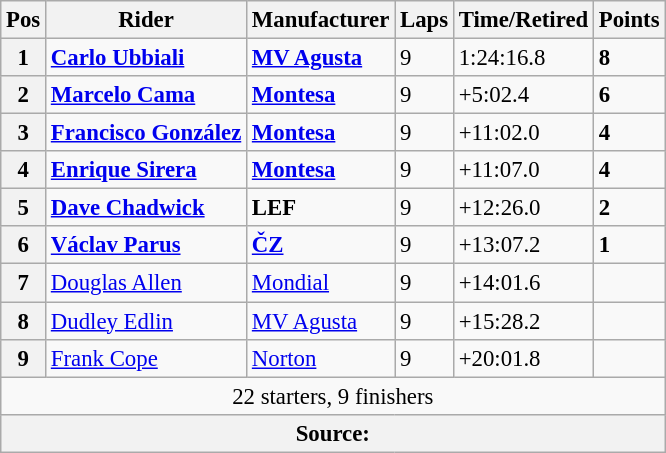<table class="wikitable" style="font-size: 95%;">
<tr>
<th>Pos</th>
<th>Rider</th>
<th>Manufacturer</th>
<th>Laps</th>
<th>Time/Retired</th>
<th>Points</th>
</tr>
<tr>
<th>1</th>
<td> <strong><a href='#'>Carlo Ubbiali</a></strong></td>
<td><strong><a href='#'>MV Agusta</a></strong></td>
<td>9</td>
<td>1:24:16.8</td>
<td><strong>8</strong></td>
</tr>
<tr>
<th>2</th>
<td> <strong><a href='#'>Marcelo Cama</a></strong></td>
<td><strong><a href='#'>Montesa</a></strong></td>
<td>9</td>
<td>+5:02.4</td>
<td><strong>6</strong></td>
</tr>
<tr>
<th>3</th>
<td> <strong><a href='#'>Francisco González</a></strong></td>
<td><strong><a href='#'>Montesa</a></strong></td>
<td>9</td>
<td>+11:02.0</td>
<td><strong>4</strong></td>
</tr>
<tr>
<th>4</th>
<td> <strong><a href='#'>Enrique Sirera</a></strong></td>
<td><strong><a href='#'>Montesa</a></strong></td>
<td>9</td>
<td>+11:07.0</td>
<td><strong>4</strong></td>
</tr>
<tr>
<th>5</th>
<td> <strong><a href='#'>Dave Chadwick</a></strong></td>
<td><strong>LEF</strong></td>
<td>9</td>
<td>+12:26.0</td>
<td><strong>2</strong></td>
</tr>
<tr>
<th>6</th>
<td> <strong><a href='#'>Václav Parus</a></strong></td>
<td><strong><a href='#'>ČZ</a></strong></td>
<td>9</td>
<td>+13:07.2</td>
<td><strong>1</strong></td>
</tr>
<tr>
<th>7</th>
<td> <a href='#'>Douglas Allen</a></td>
<td><a href='#'>Mondial</a></td>
<td>9</td>
<td>+14:01.6</td>
<td></td>
</tr>
<tr>
<th>8</th>
<td> <a href='#'>Dudley Edlin</a></td>
<td><a href='#'>MV Agusta</a></td>
<td>9</td>
<td>+15:28.2</td>
<td></td>
</tr>
<tr>
<th>9</th>
<td> <a href='#'>Frank Cope</a></td>
<td><a href='#'>Norton</a></td>
<td>9</td>
<td>+20:01.8</td>
<td></td>
</tr>
<tr>
<td colspan=6 align=center>22 starters, 9 finishers</td>
</tr>
<tr>
<th colspan=6><strong>Source</strong>:</th>
</tr>
</table>
